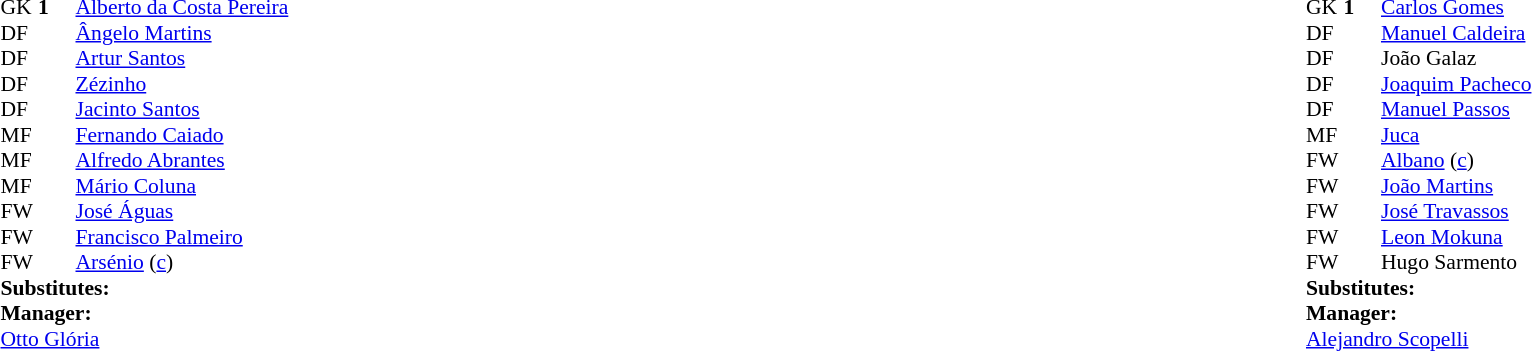<table width="100%">
<tr>
<td valign="top" width="50%"><br><table style="font-size: 90%" cellspacing="0" cellpadding="0">
<tr>
<td colspan="4"></td>
</tr>
<tr>
<th width=25></th>
<th width=25></th>
</tr>
<tr>
<td>GK</td>
<td><strong>1</strong></td>
<td> <a href='#'>Alberto da Costa Pereira</a></td>
</tr>
<tr>
<td>DF</td>
<td></td>
<td> <a href='#'>Ângelo Martins</a></td>
</tr>
<tr>
<td>DF</td>
<td></td>
<td> <a href='#'>Artur Santos</a></td>
</tr>
<tr>
<td>DF</td>
<td></td>
<td> <a href='#'>Zézinho</a></td>
</tr>
<tr>
<td>DF</td>
<td></td>
<td> <a href='#'>Jacinto Santos</a></td>
</tr>
<tr>
<td>MF</td>
<td></td>
<td> <a href='#'>Fernando Caiado</a></td>
</tr>
<tr>
<td>MF</td>
<td></td>
<td> <a href='#'>Alfredo Abrantes</a></td>
</tr>
<tr>
<td>MF</td>
<td></td>
<td> <a href='#'>Mário Coluna</a></td>
</tr>
<tr>
<td>FW</td>
<td></td>
<td> <a href='#'>José Águas</a></td>
</tr>
<tr>
<td>FW</td>
<td></td>
<td> <a href='#'>Francisco Palmeiro</a></td>
</tr>
<tr>
<td>FW</td>
<td></td>
<td> <a href='#'>Arsénio</a> (<a href='#'>c</a>)</td>
</tr>
<tr>
<td colspan=3><strong>Substitutes:</strong></td>
</tr>
<tr>
<td colspan=3><strong>Manager:</strong></td>
</tr>
<tr>
<td colspan=4> <a href='#'>Otto Glória</a></td>
</tr>
</table>
</td>
<td valign="top"></td>
<td valign="top" width="50%"><br><table style="font-size: 90%" cellspacing="0" cellpadding="0" align=center>
<tr>
<td colspan="4"></td>
</tr>
<tr>
<th width=25></th>
<th width=25></th>
</tr>
<tr>
<td>GK</td>
<td><strong>1</strong></td>
<td> <a href='#'>Carlos Gomes</a></td>
</tr>
<tr>
<td>DF</td>
<td></td>
<td> <a href='#'>Manuel Caldeira</a></td>
</tr>
<tr>
<td>DF</td>
<td></td>
<td> João Galaz</td>
</tr>
<tr>
<td>DF</td>
<td></td>
<td> <a href='#'>Joaquim Pacheco</a></td>
</tr>
<tr>
<td>DF</td>
<td></td>
<td> <a href='#'>Manuel Passos</a></td>
</tr>
<tr>
<td>MF</td>
<td></td>
<td> <a href='#'>Juca</a></td>
</tr>
<tr>
<td>FW</td>
<td></td>
<td> <a href='#'>Albano</a> (<a href='#'>c</a>)</td>
</tr>
<tr>
<td>FW</td>
<td></td>
<td> <a href='#'>João Martins</a></td>
</tr>
<tr>
<td>FW</td>
<td></td>
<td> <a href='#'>José Travassos</a></td>
</tr>
<tr>
<td>FW</td>
<td></td>
<td> <a href='#'>Leon Mokuna</a></td>
</tr>
<tr>
<td>FW</td>
<td></td>
<td> Hugo Sarmento</td>
</tr>
<tr>
<td colspan=3><strong>Substitutes:</strong></td>
</tr>
<tr>
<td colspan=3><strong>Manager:</strong></td>
</tr>
<tr>
<td colspan=4> <a href='#'>Alejandro Scopelli</a></td>
</tr>
</table>
</td>
</tr>
</table>
